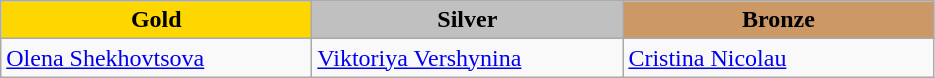<table class="wikitable" style="text-align:left">
<tr align="center">
<td width=200 bgcolor=gold><strong>Gold</strong></td>
<td width=200 bgcolor=silver><strong>Silver</strong></td>
<td width=200 bgcolor=CC9966><strong>Bronze</strong></td>
</tr>
<tr>
<td><a href='#'>Olena Shekhovtsova</a><br><em></em></td>
<td><a href='#'>Viktoriya Vershynina</a><br><em></em></td>
<td><a href='#'>Cristina Nicolau</a><br><em></em></td>
</tr>
</table>
